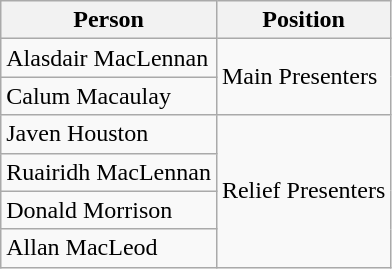<table class="wikitable">
<tr>
<th>Person</th>
<th>Position</th>
</tr>
<tr>
<td>Alasdair MacLennan</td>
<td rowspan="2">Main Presenters</td>
</tr>
<tr>
<td>Calum Macaulay</td>
</tr>
<tr>
<td>Javen Houston</td>
<td rowspan="4">Relief Presenters</td>
</tr>
<tr>
<td>Ruairidh MacLennan</td>
</tr>
<tr>
<td>Donald Morrison</td>
</tr>
<tr>
<td>Allan MacLeod</td>
</tr>
</table>
